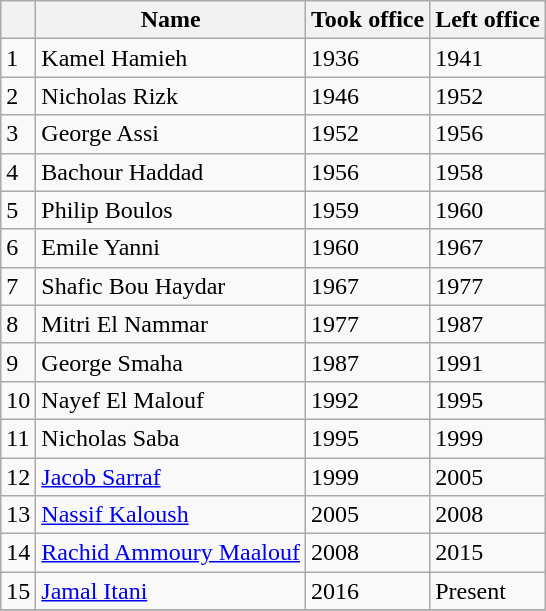<table class="wikitable">
<tr>
<th></th>
<th>Name</th>
<th>Took office</th>
<th>Left office</th>
</tr>
<tr>
<td>1</td>
<td>Kamel Hamieh</td>
<td>1936</td>
<td>1941</td>
</tr>
<tr>
<td>2</td>
<td>Nicholas Rizk</td>
<td>1946</td>
<td>1952</td>
</tr>
<tr>
<td>3</td>
<td>George Assi</td>
<td>1952</td>
<td>1956</td>
</tr>
<tr>
<td>4</td>
<td>Bachour Haddad</td>
<td>1956</td>
<td>1958</td>
</tr>
<tr>
<td>5</td>
<td>Philip Boulos</td>
<td>1959</td>
<td>1960</td>
</tr>
<tr>
<td>6</td>
<td>Emile Yanni</td>
<td>1960</td>
<td>1967</td>
</tr>
<tr>
<td>7</td>
<td>Shafic Bou Haydar</td>
<td>1967</td>
<td>1977</td>
</tr>
<tr>
<td>8</td>
<td>Mitri El Nammar</td>
<td>1977</td>
<td>1987</td>
</tr>
<tr>
<td>9</td>
<td>George Smaha</td>
<td>1987</td>
<td>1991</td>
</tr>
<tr>
<td>10</td>
<td>Nayef El Malouf</td>
<td>1992</td>
<td>1995</td>
</tr>
<tr>
<td>11</td>
<td>Nicholas Saba</td>
<td>1995</td>
<td>1999</td>
</tr>
<tr>
<td>12</td>
<td><a href='#'>Jacob Sarraf</a></td>
<td>1999</td>
<td>2005</td>
</tr>
<tr>
<td>13</td>
<td><a href='#'>Nassif Kaloush</a></td>
<td>2005</td>
<td>2008</td>
</tr>
<tr>
<td>14</td>
<td><a href='#'>Rachid Ammoury Maalouf</a></td>
<td>2008</td>
<td>2015</td>
</tr>
<tr>
<td>15</td>
<td><a href='#'>Jamal Itani</a></td>
<td>2016</td>
<td>Present</td>
</tr>
<tr>
</tr>
</table>
